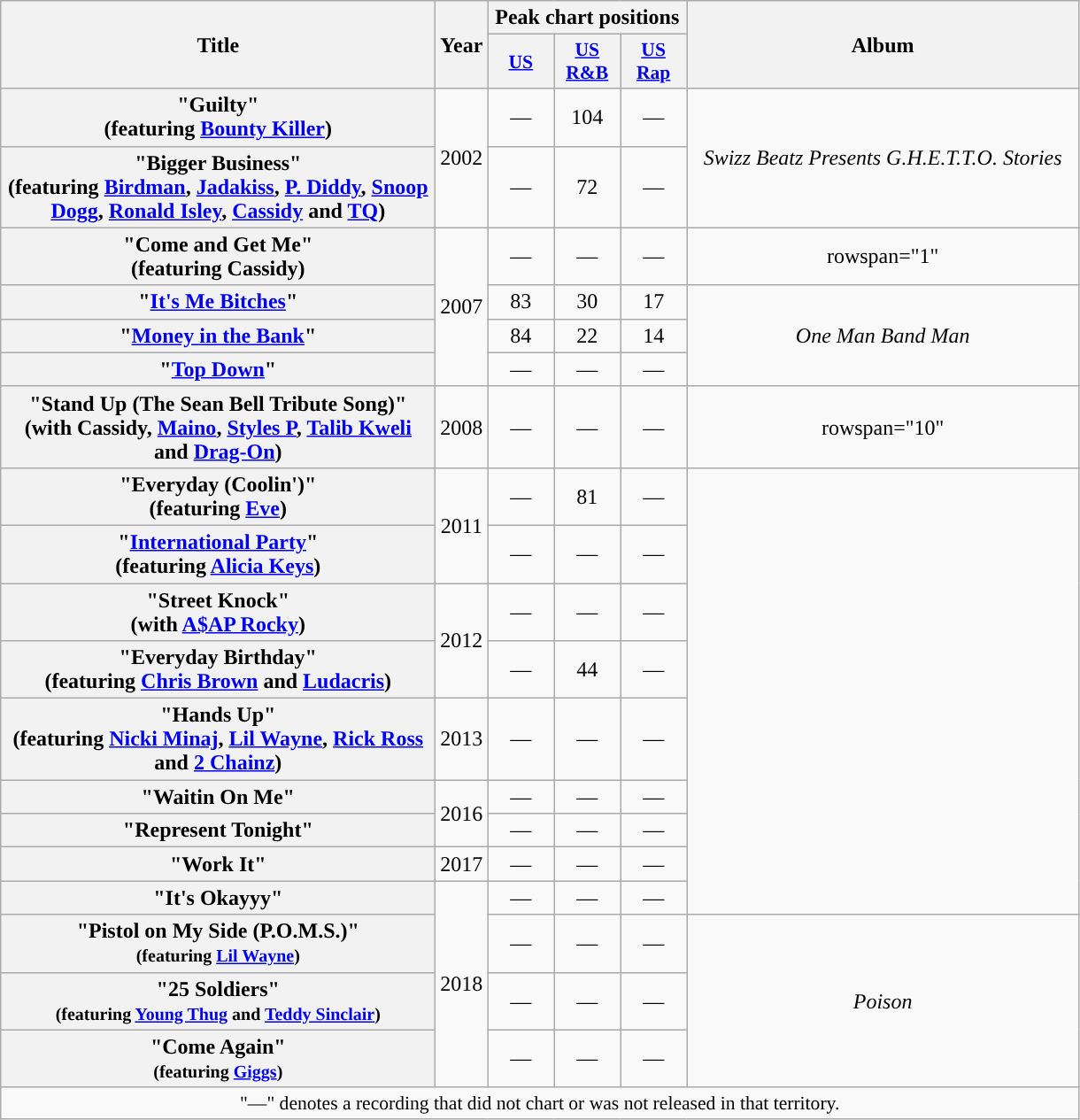<table class="wikitable plainrowheaders" style="text-align:center;" border="1">
<tr>
<th scope="col" rowspan="2" style="width:20em;">Title</th>
<th scope="col" rowspan="2" style="width:1em;">Year</th>
<th scope="col" colspan="3">Peak chart positions</th>
<th scope="col" rowspan="2" style="width:18em;">Album</th>
</tr>
<tr>
<th style="width:3em; font-size:90%"><a href='#'>US</a><br></th>
<th style="width:3em; font-size:90%"><a href='#'>US<br>R&B</a><br></th>
<th style="width:3em; font-size:90%"><a href='#'>US<br>Rap</a><br></th>
</tr>
<tr>
<th scope="row">"Guilty"<br><span>(featuring <a href='#'>Bounty Killer</a>)</span></th>
<td rowspan="2">2002</td>
<td>—</td>
<td>104</td>
<td>—</td>
<td rowspan="2"><em>Swizz Beatz Presents G.H.E.T.T.O. Stories</em></td>
</tr>
<tr>
<th scope="row">"Bigger Business"<br><span>(featuring <a href='#'>Birdman</a>, <a href='#'>Jadakiss</a>, <a href='#'>P. Diddy</a>, <a href='#'>Snoop Dogg</a>, <a href='#'>Ronald Isley</a>, <a href='#'>Cassidy</a> and <a href='#'>TQ</a>)</span></th>
<td>—</td>
<td>72</td>
<td>—</td>
</tr>
<tr>
<th scope="row">"Come and Get Me"<br><span>(featuring Cassidy)</span></th>
<td rowspan="4">2007</td>
<td>—</td>
<td>—</td>
<td>—</td>
<td>rowspan="1" </td>
</tr>
<tr>
<th scope="row">"<a href='#'>It's Me Bitches</a>"</th>
<td>83</td>
<td>30</td>
<td>17</td>
<td rowspan="3"><em>One Man Band Man</em></td>
</tr>
<tr>
<th scope="row">"<a href='#'>Money in the Bank</a>"</th>
<td>84</td>
<td>22</td>
<td>14</td>
</tr>
<tr>
<th scope="row">"<a href='#'>Top Down</a>"</th>
<td>—</td>
<td>—</td>
<td>—</td>
</tr>
<tr>
<th scope="row">"Stand Up (The Sean Bell Tribute Song)"<br><span>(with Cassidy, <a href='#'>Maino</a>, <a href='#'>Styles P</a>, <a href='#'>Talib Kweli</a> and <a href='#'>Drag-On</a>)</span></th>
<td>2008</td>
<td>—</td>
<td>—</td>
<td>—</td>
<td>rowspan="10" </td>
</tr>
<tr>
<th scope="row">"Everyday (Coolin')"<br><span>(featuring <a href='#'>Eve</a>)</span></th>
<td rowspan="2">2011</td>
<td>—</td>
<td>81</td>
<td>—</td>
</tr>
<tr>
<th scope="row">"<a href='#'>International Party</a>"<br><span>(featuring <a href='#'>Alicia Keys</a>)</span></th>
<td>—</td>
<td>—</td>
<td>—</td>
</tr>
<tr>
<th scope="row">"Street Knock"<br><span>(with <a href='#'>A$AP Rocky</a>)</span></th>
<td rowspan="2">2012</td>
<td>—</td>
<td>—</td>
<td>—</td>
</tr>
<tr>
<th scope="row">"Everyday Birthday"<br><span>(featuring <a href='#'>Chris Brown</a> and <a href='#'>Ludacris</a>)</span></th>
<td>—</td>
<td>44</td>
<td>—</td>
</tr>
<tr>
<th scope="row">"Hands Up"<br><span>(featuring <a href='#'>Nicki Minaj</a>, <a href='#'>Lil Wayne</a>, <a href='#'>Rick Ross</a> and <a href='#'>2 Chainz</a>)</span></th>
<td>2013</td>
<td>—</td>
<td>—</td>
<td>—</td>
</tr>
<tr>
<th scope="row">"Waitin On Me"</th>
<td rowspan="2">2016</td>
<td>—</td>
<td>—</td>
<td>—</td>
</tr>
<tr>
<th scope="row">"Represent Tonight"</th>
<td>—</td>
<td>—</td>
<td>—</td>
</tr>
<tr>
<th scope="row">"Work It"<br></th>
<td rowspan="1">2017</td>
<td>—</td>
<td>—</td>
<td>—</td>
</tr>
<tr>
<th scope="row">"It's Okayyy"</th>
<td rowspan="4">2018</td>
<td>—</td>
<td>—</td>
<td>—</td>
</tr>
<tr>
<th scope="row">"Pistol on My Side (P.O.M.S.)"<br><small>(featuring <a href='#'>Lil Wayne</a>)</small></th>
<td>—</td>
<td>—</td>
<td>—</td>
<td rowspan="3”"><em>Poison</em></td>
</tr>
<tr>
<th scope="row">"25 Soldiers"<br><small>(featuring <a href='#'>Young Thug</a> and <a href='#'>Teddy Sinclair</a>)</small></th>
<td>—</td>
<td>—</td>
<td>—</td>
</tr>
<tr>
<th scope="row">"Come Again"<br><small>(featuring <a href='#'>Giggs</a>)</small></th>
<td>—</td>
<td>—</td>
<td>—</td>
</tr>
<tr>
<td colspan="6" style="font-size:90%">"—" denotes a recording that did not chart or was not released in that territory.</td>
</tr>
</table>
